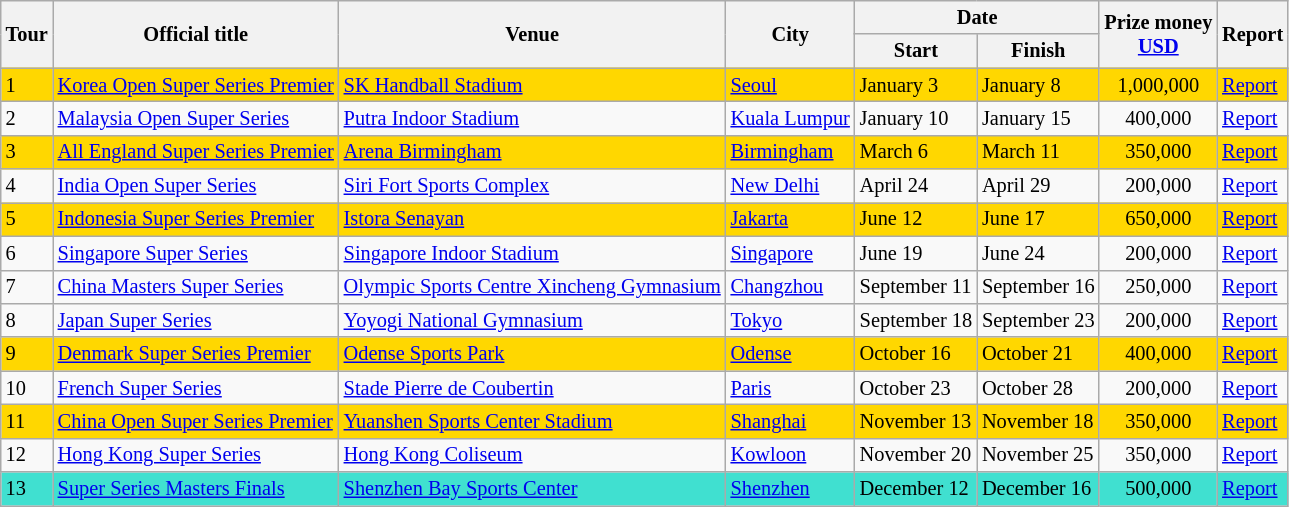<table class=wikitable style="font-size:85%">
<tr>
<th rowspan=2>Tour</th>
<th rowspan=2>Official title</th>
<th rowspan=2>Venue</th>
<th rowspan=2>City</th>
<th colspan=2>Date</th>
<th rowspan=2>Prize money <br><a href='#'>USD</a></th>
<th rowspan=2>Report</th>
</tr>
<tr>
<th>Start</th>
<th>Finish</th>
</tr>
<tr bgcolor="gold">
<td>1</td>
<td> <a href='#'>Korea Open Super Series Premier</a></td>
<td><a href='#'>SK Handball Stadium</a></td>
<td><a href='#'>Seoul</a></td>
<td>January 3</td>
<td>January 8</td>
<td align=center>1,000,000</td>
<td><a href='#'>Report</a></td>
</tr>
<tr>
<td>2</td>
<td> <a href='#'>Malaysia Open Super Series</a></td>
<td><a href='#'>Putra Indoor Stadium</a></td>
<td><a href='#'>Kuala Lumpur</a></td>
<td>January 10</td>
<td>January 15</td>
<td align=center>400,000</td>
<td><a href='#'>Report</a></td>
</tr>
<tr bgcolor="gold">
<td>3</td>
<td> <a href='#'>All England Super Series Premier</a></td>
<td><a href='#'>Arena Birmingham</a></td>
<td><a href='#'>Birmingham</a></td>
<td>March 6</td>
<td>March 11</td>
<td align=center>350,000</td>
<td><a href='#'>Report</a></td>
</tr>
<tr>
<td>4</td>
<td> <a href='#'>India Open Super Series</a></td>
<td><a href='#'>Siri Fort Sports Complex</a></td>
<td><a href='#'>New Delhi</a></td>
<td>April 24</td>
<td>April 29</td>
<td align=center>200,000</td>
<td><a href='#'>Report</a></td>
</tr>
<tr bgcolor="gold">
<td>5</td>
<td> <a href='#'>Indonesia Super Series Premier</a></td>
<td><a href='#'>Istora Senayan</a></td>
<td><a href='#'>Jakarta</a></td>
<td>June 12</td>
<td>June 17</td>
<td align=center>650,000</td>
<td><a href='#'>Report</a></td>
</tr>
<tr>
<td>6</td>
<td> <a href='#'>Singapore Super Series</a></td>
<td><a href='#'>Singapore Indoor Stadium</a></td>
<td><a href='#'>Singapore</a></td>
<td>June 19</td>
<td>June 24</td>
<td align=center>200,000</td>
<td><a href='#'>Report</a></td>
</tr>
<tr>
<td>7</td>
<td> <a href='#'>China Masters Super Series</a></td>
<td><a href='#'>Olympic Sports Centre Xincheng Gymnasium</a></td>
<td><a href='#'>Changzhou</a></td>
<td>September 11</td>
<td>September 16</td>
<td align=center>250,000</td>
<td><a href='#'>Report</a></td>
</tr>
<tr>
<td>8</td>
<td> <a href='#'>Japan Super Series</a></td>
<td><a href='#'>Yoyogi National Gymnasium</a></td>
<td><a href='#'>Tokyo</a></td>
<td>September 18</td>
<td>September 23</td>
<td align=center>200,000</td>
<td><a href='#'>Report</a></td>
</tr>
<tr bgcolor="gold">
<td>9</td>
<td> <a href='#'>Denmark Super Series Premier</a></td>
<td><a href='#'>Odense Sports Park</a></td>
<td><a href='#'>Odense</a></td>
<td>October 16</td>
<td>October 21</td>
<td align=center>400,000</td>
<td><a href='#'>Report</a></td>
</tr>
<tr>
<td>10</td>
<td> <a href='#'>French Super Series</a></td>
<td><a href='#'>Stade Pierre de Coubertin</a></td>
<td><a href='#'>Paris</a></td>
<td>October 23</td>
<td>October 28</td>
<td align=center>200,000</td>
<td><a href='#'>Report</a></td>
</tr>
<tr bgcolor="gold">
<td>11</td>
<td> <a href='#'>China Open Super Series Premier</a></td>
<td><a href='#'>Yuanshen Sports Center Stadium</a></td>
<td><a href='#'>Shanghai</a></td>
<td>November 13</td>
<td>November 18</td>
<td align=center>350,000</td>
<td><a href='#'>Report</a></td>
</tr>
<tr>
<td>12</td>
<td> <a href='#'>Hong Kong Super Series</a></td>
<td><a href='#'>Hong Kong Coliseum</a></td>
<td><a href='#'>Kowloon</a></td>
<td>November 20</td>
<td>November 25</td>
<td align=center>350,000</td>
<td><a href='#'>Report</a></td>
</tr>
<tr bgcolor="turquoise">
<td>13</td>
<td> <a href='#'>Super Series Masters Finals</a></td>
<td><a href='#'>Shenzhen Bay Sports Center</a></td>
<td><a href='#'>Shenzhen</a></td>
<td>December 12</td>
<td>December 16</td>
<td align=center>500,000</td>
<td><a href='#'>Report</a></td>
</tr>
</table>
